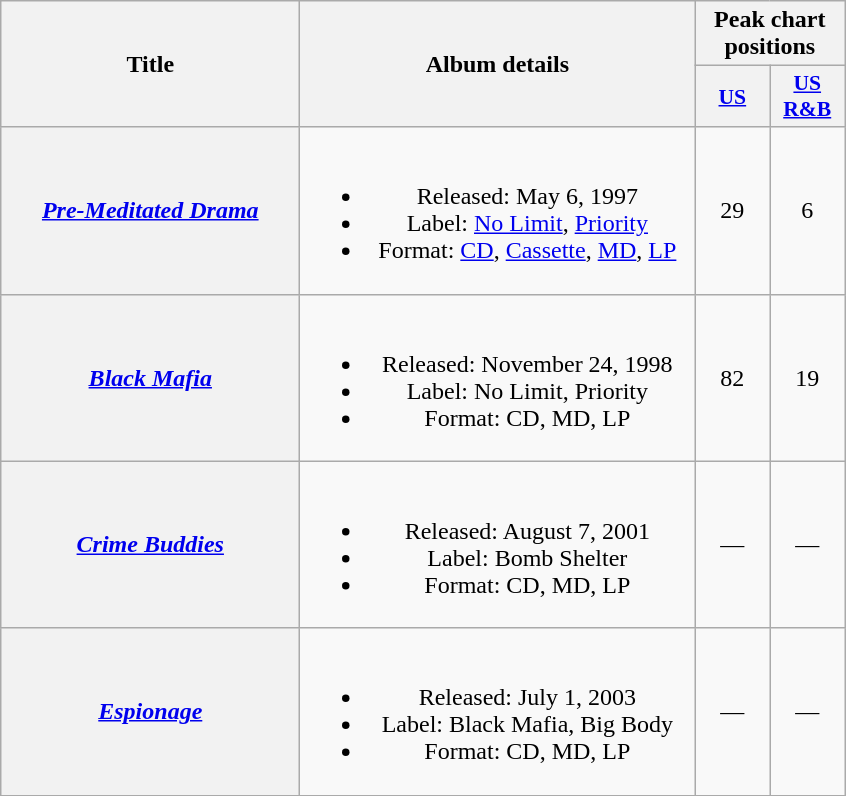<table class="wikitable plainrowheaders" style="text-align:center;">
<tr>
<th scope="col" rowspan="2" style="width:12em;">Title</th>
<th scope="col" rowspan="2" style="width:16em;">Album details</th>
<th scope="col" colspan="2">Peak chart positions</th>
</tr>
<tr>
<th scope="col" style="width:3em;font-size:90%;"><a href='#'>US</a></th>
<th scope="col" style="width:3em;font-size:90%;"><a href='#'>US R&B</a></th>
</tr>
<tr>
<th scope="row"><em><a href='#'>Pre-Meditated Drama</a></em></th>
<td><br><ul><li>Released: May 6, 1997</li><li>Label: <a href='#'>No Limit</a>, <a href='#'>Priority</a></li><li>Format: <a href='#'>CD</a>, <a href='#'>Cassette</a>, <a href='#'>MD</a>, <a href='#'>LP</a></li></ul></td>
<td>29</td>
<td>6</td>
</tr>
<tr>
<th scope="row"><em><a href='#'>Black Mafia</a></em></th>
<td><br><ul><li>Released: November 24, 1998</li><li>Label: No Limit, Priority</li><li>Format: CD, MD, LP</li></ul></td>
<td>82</td>
<td>19</td>
</tr>
<tr>
<th scope="row"><em><a href='#'>Crime Buddies</a></em></th>
<td><br><ul><li>Released: August 7, 2001</li><li>Label: Bomb Shelter</li><li>Format: CD, MD, LP</li></ul></td>
<td>—</td>
<td>—</td>
</tr>
<tr>
<th scope="row"><em><a href='#'>Espionage</a></em></th>
<td><br><ul><li>Released: July 1, 2003</li><li>Label: Black Mafia, Big Body</li><li>Format: CD, MD, LP</li></ul></td>
<td>—</td>
<td>—</td>
</tr>
<tr>
</tr>
</table>
